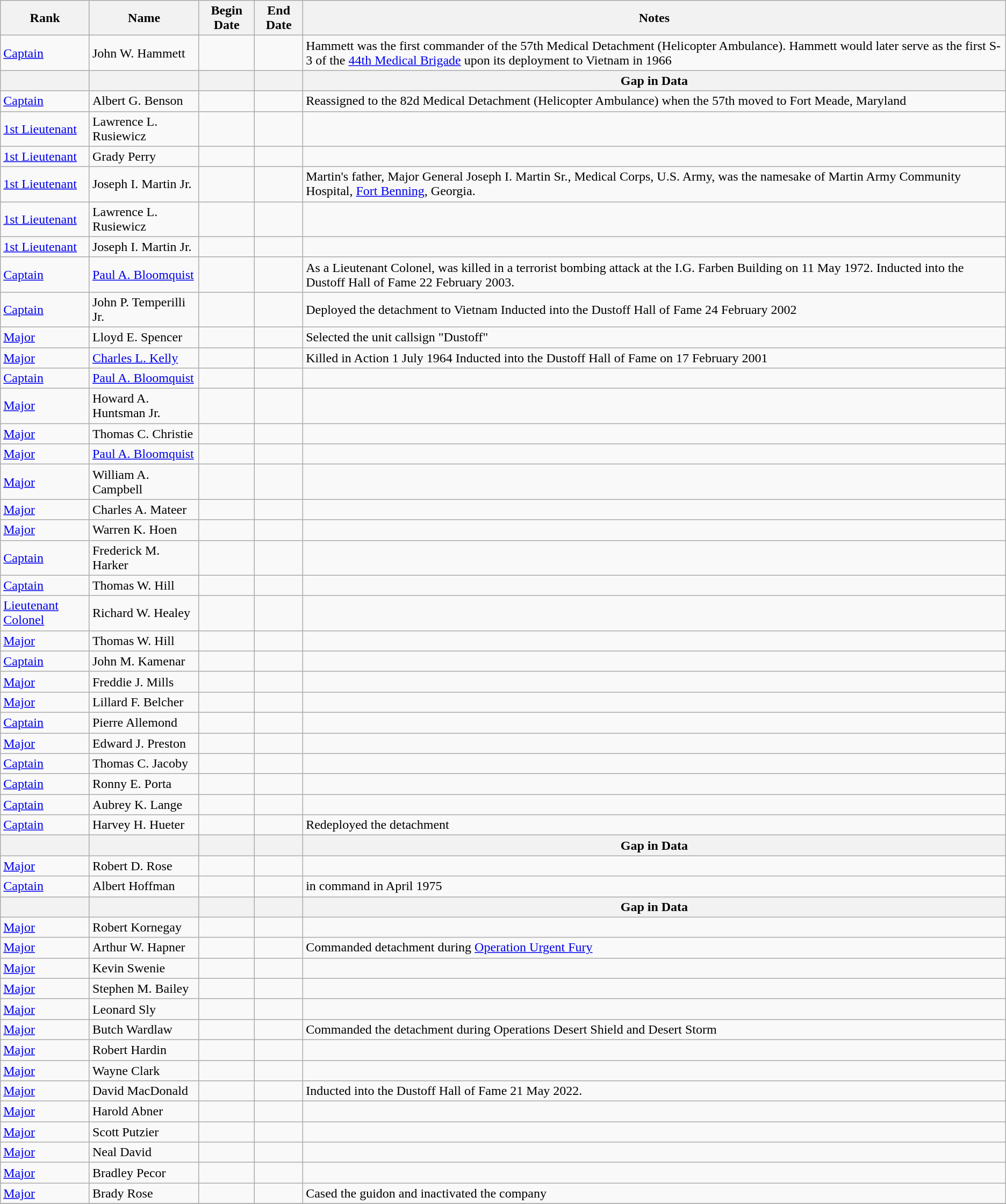<table class="wikitable sortable">
<tr>
<th class=unsortable>Rank</th>
<th>Name</th>
<th>Begin Date</th>
<th>End Date</th>
<th class=unsortable>Notes</th>
</tr>
<tr>
<td><a href='#'>Captain</a></td>
<td>John W. Hammett</td>
<td align=center></td>
<td></td>
<td>Hammett was the first commander of the 57th Medical Detachment (Helicopter Ambulance). Hammett would later serve as the first S-3 of the <a href='#'>44th Medical Brigade</a> upon its deployment to Vietnam in 1966</td>
</tr>
<tr>
<th></th>
<th></th>
<th></th>
<th></th>
<th>Gap in Data</th>
</tr>
<tr>
<td><a href='#'>Captain</a></td>
<td>Albert G. Benson</td>
<td></td>
<td align=center></td>
<td>Reassigned to the 82d Medical Detachment (Helicopter Ambulance) when the 57th moved to Fort Meade, Maryland</td>
</tr>
<tr>
<td><a href='#'>1st Lieutenant</a></td>
<td>Lawrence L. Rusiewicz</td>
<td align=center></td>
<td align=center></td>
<td></td>
</tr>
<tr>
<td><a href='#'>1st Lieutenant</a></td>
<td>Grady Perry</td>
<td align=center></td>
<td align=center></td>
<td></td>
</tr>
<tr>
<td><a href='#'>1st Lieutenant</a></td>
<td>Joseph I. Martin Jr.</td>
<td align=center></td>
<td align=center></td>
<td>Martin's father, Major General Joseph I. Martin Sr., Medical Corps, U.S. Army, was the namesake of Martin Army Community Hospital, <a href='#'>Fort Benning</a>, Georgia.</td>
</tr>
<tr>
<td><a href='#'>1st Lieutenant</a></td>
<td>Lawrence L. Rusiewicz</td>
<td align=center></td>
<td align=center></td>
<td></td>
</tr>
<tr>
<td><a href='#'>1st Lieutenant</a></td>
<td>Joseph I. Martin Jr.</td>
<td align=center></td>
<td align=center></td>
<td></td>
</tr>
<tr>
<td><a href='#'>Captain</a></td>
<td><a href='#'>Paul A. Bloomquist</a></td>
<td align=center></td>
<td align=center></td>
<td>As a Lieutenant Colonel, was killed in a terrorist bombing attack at the I.G. Farben Building on 11 May 1972. Inducted into the Dustoff Hall of Fame 22 February 2003.</td>
</tr>
<tr>
<td><a href='#'>Captain</a></td>
<td>John P. Temperilli Jr.</td>
<td align=center></td>
<td align=center></td>
<td>Deployed the detachment to Vietnam Inducted into the Dustoff Hall of Fame 24 February 2002</td>
</tr>
<tr>
<td><a href='#'>Major</a></td>
<td>Lloyd E. Spencer</td>
<td align=center></td>
<td align=center></td>
<td>Selected the unit callsign "Dustoff"</td>
</tr>
<tr>
<td><a href='#'>Major</a></td>
<td><a href='#'>Charles L. Kelly</a></td>
<td align=center></td>
<td align=center></td>
<td>Killed in Action 1 July 1964 Inducted into the Dustoff Hall of Fame on 17 February 2001</td>
</tr>
<tr>
<td><a href='#'>Captain</a></td>
<td><a href='#'>Paul A. Bloomquist</a></td>
<td align=center></td>
<td align=center></td>
<td></td>
</tr>
<tr>
<td><a href='#'>Major</a></td>
<td>Howard A. Huntsman Jr.</td>
<td align=center></td>
<td align=center></td>
<td></td>
</tr>
<tr>
<td><a href='#'>Major</a></td>
<td>Thomas C. Christie</td>
<td align=center> </td>
<td align=center></td>
<td></td>
</tr>
<tr>
<td><a href='#'>Major</a></td>
<td><a href='#'>Paul A. Bloomquist</a></td>
<td align=center></td>
<td align=center></td>
<td></td>
</tr>
<tr>
<td><a href='#'>Major</a></td>
<td>William A. Campbell</td>
<td align=center></td>
<td align=center> </td>
<td></td>
</tr>
<tr>
<td><a href='#'>Major</a></td>
<td>Charles A. Mateer</td>
<td align=center></td>
<td align=center></td>
<td></td>
</tr>
<tr>
<td><a href='#'>Major</a></td>
<td>Warren K. Hoen</td>
<td align=center></td>
<td align=center></td>
<td></td>
</tr>
<tr>
<td><a href='#'>Captain</a></td>
<td>Frederick M. Harker</td>
<td align=center></td>
<td align=center></td>
<td></td>
</tr>
<tr>
<td><a href='#'>Captain</a></td>
<td>Thomas W. Hill</td>
<td align=center></td>
<td align=center></td>
<td></td>
</tr>
<tr>
<td><a href='#'>Lieutenant Colonel</a></td>
<td>Richard W. Healey</td>
<td align=center></td>
<td align=center></td>
<td></td>
</tr>
<tr>
<td><a href='#'>Major</a></td>
<td>Thomas W. Hill</td>
<td align=center></td>
<td align=center></td>
<td></td>
</tr>
<tr>
<td><a href='#'>Captain</a></td>
<td>John M. Kamenar</td>
<td align=center></td>
<td align=center></td>
<td></td>
</tr>
<tr>
<td><a href='#'>Major</a></td>
<td>Freddie J. Mills</td>
<td align=center></td>
<td align=center></td>
<td></td>
</tr>
<tr>
<td><a href='#'>Major</a></td>
<td>Lillard F. Belcher</td>
<td align=center></td>
<td align=center></td>
<td></td>
</tr>
<tr>
<td><a href='#'>Captain</a></td>
<td>Pierre Allemond</td>
<td align=center></td>
<td align=center></td>
<td></td>
</tr>
<tr>
<td><a href='#'>Major</a></td>
<td>Edward J. Preston</td>
<td align=center></td>
<td align=center></td>
<td></td>
</tr>
<tr>
<td><a href='#'>Captain</a></td>
<td>Thomas C. Jacoby</td>
<td align=center></td>
<td align=center></td>
<td></td>
</tr>
<tr>
<td><a href='#'>Captain</a></td>
<td>Ronny E. Porta</td>
<td align=center></td>
<td align=center></td>
<td></td>
</tr>
<tr>
<td><a href='#'>Captain</a></td>
<td>Aubrey K. Lange</td>
<td align=center></td>
<td align=center></td>
<td></td>
</tr>
<tr>
<td><a href='#'>Captain</a></td>
<td>Harvey H. Hueter</td>
<td align=center></td>
<td align=center></td>
<td>Redeployed the detachment</td>
</tr>
<tr>
<th></th>
<th></th>
<th></th>
<th></th>
<th>Gap in Data</th>
</tr>
<tr>
<td><a href='#'>Major</a></td>
<td>Robert D. Rose</td>
<td align=center></td>
<td></td>
<td></td>
</tr>
<tr>
<td><a href='#'>Captain</a></td>
<td>Albert Hoffman</td>
<td></td>
<td></td>
<td>in command in April 1975</td>
</tr>
<tr>
<th></th>
<th></th>
<th></th>
<th></th>
<th>Gap in Data</th>
</tr>
<tr>
<td><a href='#'>Major</a></td>
<td>Robert Kornegay</td>
<td></td>
<td align=center></td>
<td></td>
</tr>
<tr>
<td><a href='#'>Major</a></td>
<td>Arthur W. Hapner</td>
<td align=center></td>
<td align=center></td>
<td>Commanded detachment during <a href='#'>Operation Urgent Fury</a></td>
</tr>
<tr>
<td><a href='#'>Major</a></td>
<td>Kevin Swenie</td>
<td align=center></td>
<td align=center></td>
<td></td>
</tr>
<tr>
<td><a href='#'>Major</a></td>
<td>Stephen M. Bailey</td>
<td align=center></td>
<td align=center></td>
<td></td>
</tr>
<tr>
<td><a href='#'>Major</a></td>
<td>Leonard Sly</td>
<td align=center></td>
<td align=center></td>
<td></td>
</tr>
<tr>
<td><a href='#'>Major</a></td>
<td>Butch Wardlaw</td>
<td align=center></td>
<td align=center></td>
<td>Commanded the detachment during Operations Desert Shield and Desert Storm</td>
</tr>
<tr>
<td><a href='#'>Major</a></td>
<td>Robert Hardin</td>
<td align=center></td>
<td align=center></td>
<td></td>
</tr>
<tr>
<td><a href='#'>Major</a></td>
<td>Wayne Clark</td>
<td align=center></td>
<td align=center></td>
<td></td>
</tr>
<tr>
<td><a href='#'>Major</a></td>
<td>David MacDonald</td>
<td align=center></td>
<td align=center></td>
<td>Inducted into the Dustoff Hall of Fame 21 May 2022.</td>
</tr>
<tr>
<td><a href='#'>Major</a></td>
<td>Harold Abner</td>
<td align=center></td>
<td align=center></td>
<td></td>
</tr>
<tr>
<td><a href='#'>Major</a></td>
<td>Scott Putzier</td>
<td align=center></td>
<td align=center></td>
<td></td>
</tr>
<tr>
<td><a href='#'>Major</a></td>
<td>Neal David</td>
<td align=center></td>
<td align=center></td>
<td></td>
</tr>
<tr>
<td><a href='#'>Major</a></td>
<td>Bradley Pecor</td>
<td align=center></td>
<td align=center></td>
<td></td>
</tr>
<tr>
<td><a href='#'>Major</a></td>
<td>Brady Rose</td>
<td align=center></td>
<td align=center></td>
<td>Cased the guidon and inactivated the company</td>
</tr>
<tr>
</tr>
</table>
